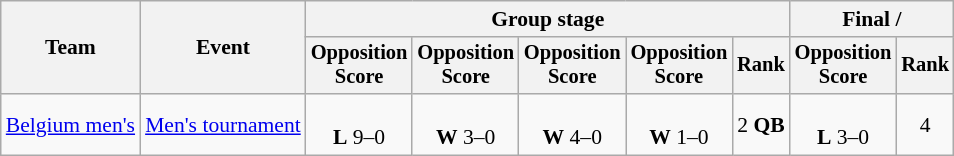<table class=wikitable style=font-size:90%;text-align:center>
<tr>
<th rowspan=2>Team</th>
<th rowspan=2>Event</th>
<th colspan=5>Group stage</th>
<th colspan=2>Final / </th>
</tr>
<tr style=font-size:95%>
<th>Opposition<br>Score</th>
<th>Opposition<br>Score</th>
<th>Opposition<br>Score</th>
<th>Opposition<br>Score</th>
<th>Rank</th>
<th>Opposition<br>Score</th>
<th>Rank</th>
</tr>
<tr>
<td align=left><a href='#'>Belgium men's</a></td>
<td align=left><a href='#'>Men's tournament</a></td>
<td><br><strong>L</strong> 9–0</td>
<td><br><strong>W</strong> 3–0</td>
<td><br><strong>W</strong> 4–0</td>
<td><br><strong>W</strong> 1–0</td>
<td>2 <strong>QB</strong></td>
<td><br><strong>L</strong> 3–0</td>
<td>4</td>
</tr>
</table>
